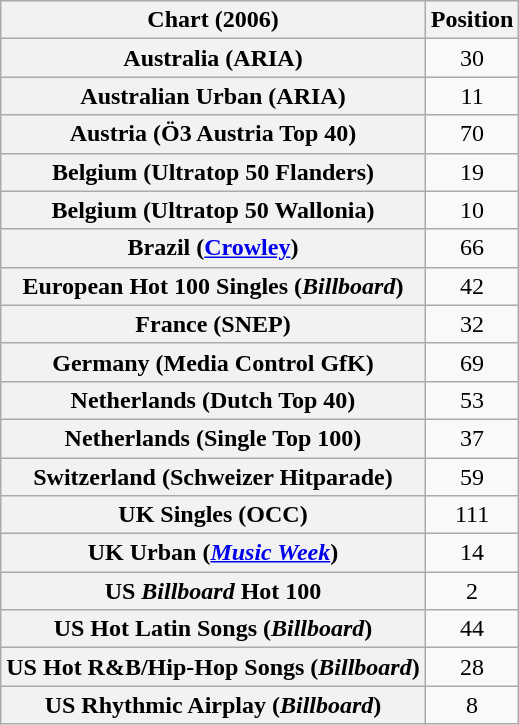<table class="wikitable sortable plainrowheaders" style="text-align:center">
<tr>
<th>Chart (2006)</th>
<th>Position</th>
</tr>
<tr>
<th scope="row">Australia (ARIA)</th>
<td>30</td>
</tr>
<tr>
<th scope="row">Australian Urban (ARIA)</th>
<td>11</td>
</tr>
<tr>
<th scope="row">Austria (Ö3 Austria Top 40)</th>
<td>70</td>
</tr>
<tr>
<th scope="row">Belgium (Ultratop 50 Flanders)</th>
<td>19</td>
</tr>
<tr>
<th scope="row">Belgium (Ultratop 50 Wallonia)</th>
<td>10</td>
</tr>
<tr>
<th scope="row">Brazil (<a href='#'>Crowley</a>)</th>
<td>66</td>
</tr>
<tr>
<th scope="row">European Hot 100 Singles (<em>Billboard</em>)</th>
<td>42</td>
</tr>
<tr>
<th scope="row">France (SNEP)</th>
<td>32</td>
</tr>
<tr>
<th scope="row">Germany (Media Control GfK)</th>
<td>69</td>
</tr>
<tr>
<th scope="row">Netherlands (Dutch Top 40)</th>
<td>53</td>
</tr>
<tr>
<th scope="row">Netherlands (Single Top 100)</th>
<td>37</td>
</tr>
<tr>
<th scope="row">Switzerland (Schweizer Hitparade)</th>
<td>59</td>
</tr>
<tr>
<th scope="row">UK Singles (OCC)</th>
<td>111</td>
</tr>
<tr>
<th scope="row">UK Urban (<em><a href='#'>Music Week</a></em>)</th>
<td>14</td>
</tr>
<tr>
<th scope="row">US <em>Billboard</em> Hot 100</th>
<td>2</td>
</tr>
<tr>
<th scope="row">US Hot Latin Songs (<em>Billboard</em>)</th>
<td>44</td>
</tr>
<tr>
<th scope="row">US Hot R&B/Hip-Hop Songs (<em>Billboard</em>)</th>
<td>28</td>
</tr>
<tr>
<th scope="row">US Rhythmic Airplay (<em>Billboard</em>)</th>
<td>8</td>
</tr>
</table>
